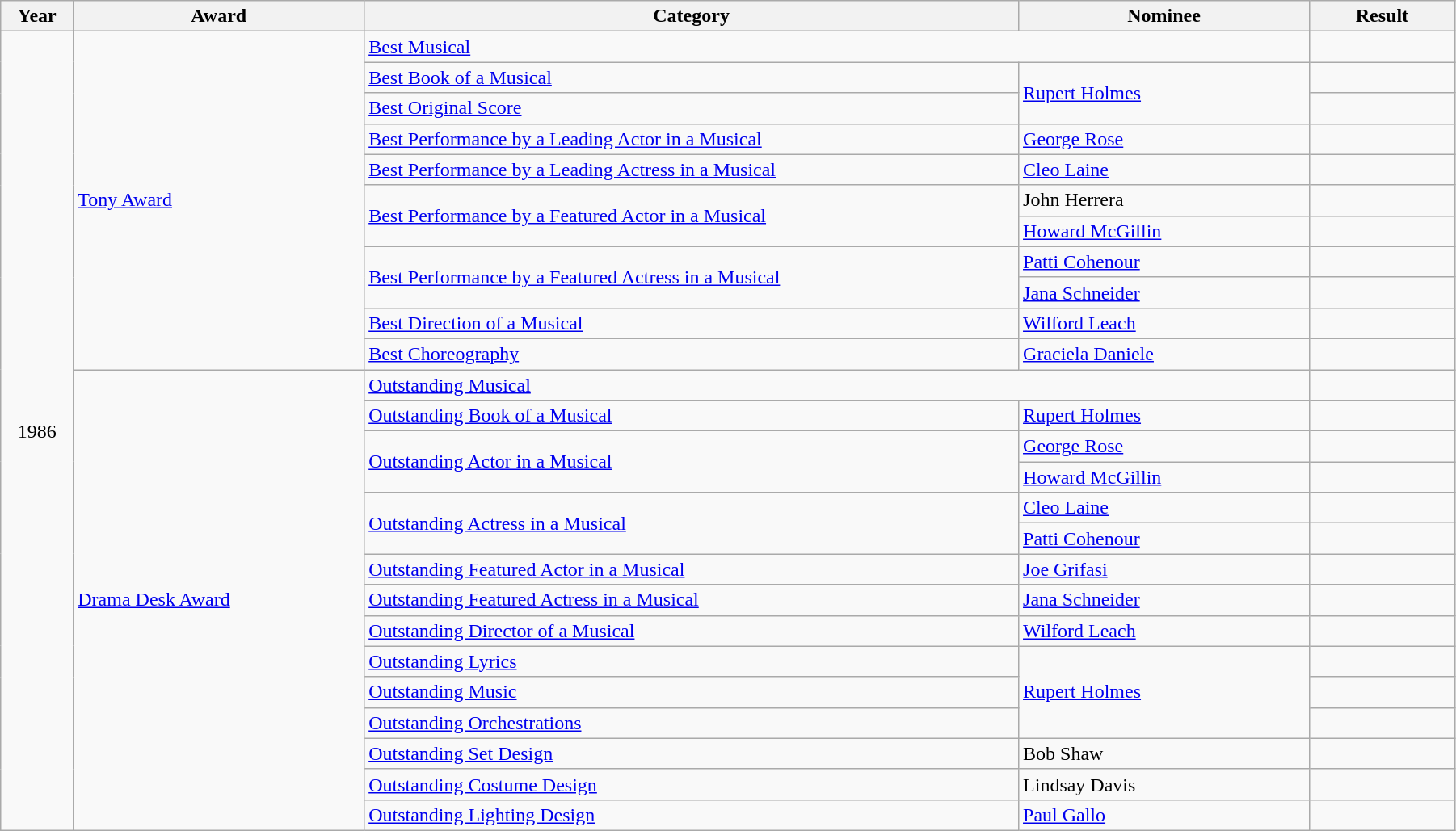<table class="wikitable" style="width:95%;">
<tr>
<th style="width:5%;">Year</th>
<th style="width:20%;">Award</th>
<th style="width:45%;">Category</th>
<th style="width:20%;">Nominee</th>
<th style="width:10%;">Result</th>
</tr>
<tr>
<td rowspan="26" style="text-align:center;">1986</td>
<td rowspan="11"><a href='#'>Tony Award</a></td>
<td colspan="2"><a href='#'>Best Musical</a></td>
<td></td>
</tr>
<tr>
<td><a href='#'>Best Book of a Musical</a></td>
<td rowspan="2"><a href='#'>Rupert Holmes</a></td>
<td></td>
</tr>
<tr>
<td><a href='#'>Best Original Score</a></td>
<td></td>
</tr>
<tr>
<td><a href='#'>Best Performance by a Leading Actor in a Musical</a></td>
<td><a href='#'>George Rose</a></td>
<td></td>
</tr>
<tr>
<td><a href='#'>Best Performance by a Leading Actress in a Musical</a></td>
<td><a href='#'>Cleo Laine</a></td>
<td></td>
</tr>
<tr>
<td rowspan="2"><a href='#'>Best Performance by a Featured Actor in a Musical</a></td>
<td>John Herrera</td>
<td></td>
</tr>
<tr>
<td><a href='#'>Howard McGillin</a></td>
<td></td>
</tr>
<tr>
<td rowspan="2"><a href='#'>Best Performance by a Featured Actress in a Musical</a></td>
<td><a href='#'>Patti Cohenour</a></td>
<td></td>
</tr>
<tr>
<td><a href='#'>Jana Schneider</a></td>
<td></td>
</tr>
<tr>
<td><a href='#'>Best Direction of a Musical</a></td>
<td><a href='#'>Wilford Leach</a></td>
<td></td>
</tr>
<tr>
<td><a href='#'>Best Choreography</a></td>
<td><a href='#'>Graciela Daniele</a></td>
<td></td>
</tr>
<tr>
<td rowspan="15"><a href='#'>Drama Desk Award</a></td>
<td colspan="2"><a href='#'>Outstanding Musical</a></td>
<td></td>
</tr>
<tr>
<td><a href='#'>Outstanding Book of a Musical</a></td>
<td><a href='#'>Rupert Holmes</a></td>
<td></td>
</tr>
<tr>
<td rowspan="2"><a href='#'>Outstanding Actor in a Musical</a></td>
<td><a href='#'>George Rose</a></td>
<td></td>
</tr>
<tr>
<td><a href='#'>Howard McGillin</a></td>
<td></td>
</tr>
<tr>
<td rowspan="2"><a href='#'>Outstanding Actress in a Musical</a></td>
<td><a href='#'>Cleo Laine</a></td>
<td></td>
</tr>
<tr>
<td><a href='#'>Patti Cohenour</a></td>
<td></td>
</tr>
<tr>
<td><a href='#'>Outstanding Featured Actor in a Musical</a></td>
<td><a href='#'>Joe Grifasi</a></td>
<td></td>
</tr>
<tr>
<td><a href='#'>Outstanding Featured Actress in a Musical</a></td>
<td><a href='#'>Jana Schneider</a></td>
<td></td>
</tr>
<tr>
<td><a href='#'>Outstanding Director of a Musical</a></td>
<td><a href='#'>Wilford Leach</a></td>
<td></td>
</tr>
<tr>
<td><a href='#'>Outstanding Lyrics</a></td>
<td rowspan="3"><a href='#'>Rupert Holmes</a></td>
<td></td>
</tr>
<tr>
<td><a href='#'>Outstanding Music</a></td>
<td></td>
</tr>
<tr>
<td><a href='#'>Outstanding Orchestrations</a></td>
<td></td>
</tr>
<tr>
<td><a href='#'>Outstanding Set Design</a></td>
<td>Bob Shaw</td>
<td></td>
</tr>
<tr>
<td><a href='#'>Outstanding Costume Design</a></td>
<td>Lindsay Davis</td>
<td></td>
</tr>
<tr>
<td><a href='#'>Outstanding Lighting Design</a></td>
<td><a href='#'>Paul Gallo</a></td>
<td></td>
</tr>
</table>
